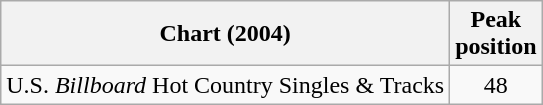<table class="wikitable sortable">
<tr>
<th align="left">Chart (2004)</th>
<th align="center">Peak<br>position</th>
</tr>
<tr>
<td align="left">U.S. <em>Billboard</em> Hot Country Singles & Tracks</td>
<td align="center">48</td>
</tr>
</table>
